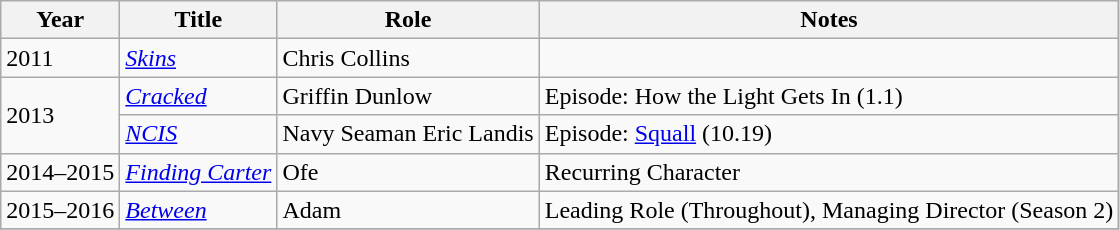<table class="wikitable sortable">
<tr>
<th>Year</th>
<th>Title</th>
<th>Role</th>
<th class="unsortable">Notes</th>
</tr>
<tr>
<td>2011</td>
<td><em><a href='#'>Skins</a></em></td>
<td>Chris Collins</td>
<td></td>
</tr>
<tr>
<td rowspan="2">2013</td>
<td><em><a href='#'>Cracked</a></em></td>
<td>Griffin Dunlow</td>
<td>Episode: How the Light Gets In (1.1)</td>
</tr>
<tr>
<td><em><a href='#'>NCIS</a></em></td>
<td>Navy Seaman Eric Landis</td>
<td>Episode: <a href='#'>Squall</a> (10.19)</td>
</tr>
<tr>
<td>2014–2015</td>
<td><em><a href='#'>Finding Carter</a></em></td>
<td>Ofe</td>
<td>Recurring Character </td>
</tr>
<tr>
<td>2015–2016</td>
<td><em><a href='#'>Between</a></em></td>
<td>Adam</td>
<td>Leading Role (Throughout), Managing Director (Season 2)</td>
</tr>
<tr>
</tr>
</table>
